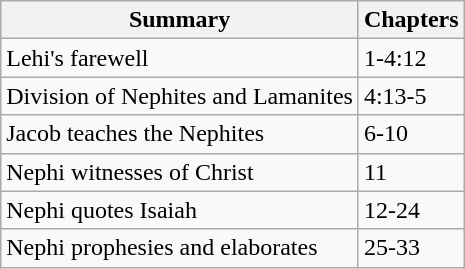<table class="wikitable">
<tr>
<th>Summary</th>
<th>Chapters</th>
</tr>
<tr>
<td>Lehi's farewell</td>
<td>1-4:12</td>
</tr>
<tr>
<td>Division of Nephites and Lamanites</td>
<td>4:13-5</td>
</tr>
<tr>
<td>Jacob teaches the Nephites</td>
<td>6-10</td>
</tr>
<tr>
<td>Nephi witnesses of Christ</td>
<td>11</td>
</tr>
<tr>
<td>Nephi quotes Isaiah</td>
<td>12-24</td>
</tr>
<tr>
<td>Nephi prophesies and elaborates</td>
<td>25-33</td>
</tr>
</table>
